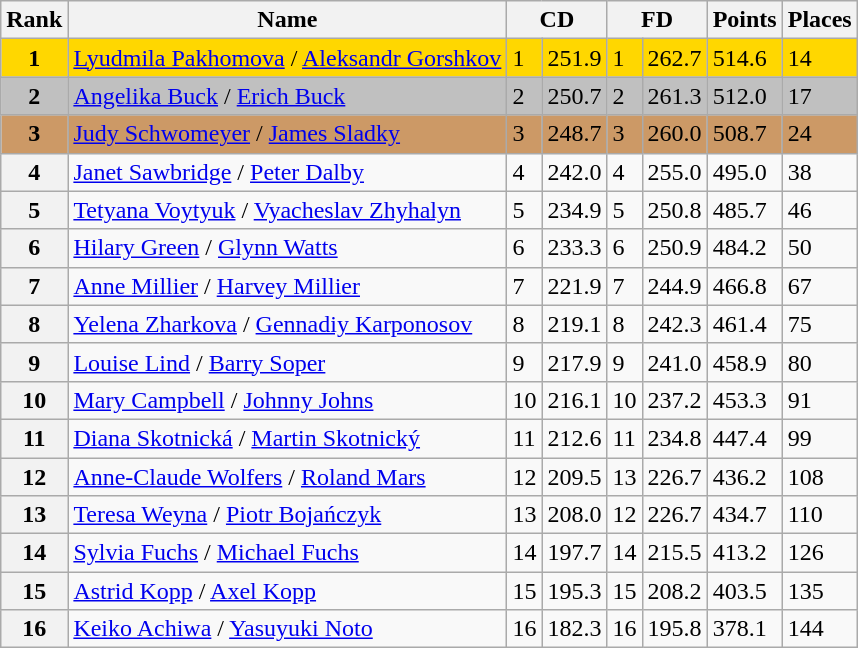<table class="wikitable">
<tr>
<th>Rank</th>
<th>Name</th>
<th colspan=2>CD</th>
<th colspan=2>FD</th>
<th>Points</th>
<th>Places</th>
</tr>
<tr bgcolor=gold>
<td align=center><strong>1</strong></td>
<td> <a href='#'>Lyudmila Pakhomova</a> / <a href='#'>Aleksandr Gorshkov</a></td>
<td>1</td>
<td>251.9</td>
<td>1</td>
<td>262.7</td>
<td>514.6</td>
<td>14</td>
</tr>
<tr bgcolor=silver>
<td align=center><strong>2</strong></td>
<td> <a href='#'>Angelika Buck</a> / <a href='#'>Erich Buck</a></td>
<td>2</td>
<td>250.7</td>
<td>2</td>
<td>261.3</td>
<td>512.0</td>
<td>17</td>
</tr>
<tr bgcolor=cc9966>
<td align=center><strong>3</strong></td>
<td> <a href='#'>Judy Schwomeyer</a> / <a href='#'>James Sladky</a></td>
<td>3</td>
<td>248.7</td>
<td>3</td>
<td>260.0</td>
<td>508.7</td>
<td>24</td>
</tr>
<tr>
<th>4</th>
<td> <a href='#'>Janet Sawbridge</a> / <a href='#'>Peter Dalby</a></td>
<td>4</td>
<td>242.0</td>
<td>4</td>
<td>255.0</td>
<td>495.0</td>
<td>38</td>
</tr>
<tr>
<th>5</th>
<td> <a href='#'>Tetyana Voytyuk</a> / <a href='#'>Vyacheslav Zhyhalyn</a></td>
<td>5</td>
<td>234.9</td>
<td>5</td>
<td>250.8</td>
<td>485.7</td>
<td>46</td>
</tr>
<tr>
<th>6</th>
<td> <a href='#'>Hilary Green</a> / <a href='#'>Glynn Watts</a></td>
<td>6</td>
<td>233.3</td>
<td>6</td>
<td>250.9</td>
<td>484.2</td>
<td>50</td>
</tr>
<tr>
<th>7</th>
<td> <a href='#'>Anne Millier</a> / <a href='#'>Harvey Millier</a></td>
<td>7</td>
<td>221.9</td>
<td>7</td>
<td>244.9</td>
<td>466.8</td>
<td>67</td>
</tr>
<tr>
<th>8</th>
<td> <a href='#'>Yelena Zharkova</a> / <a href='#'>Gennadiy Karponosov</a></td>
<td>8</td>
<td>219.1</td>
<td>8</td>
<td>242.3</td>
<td>461.4</td>
<td>75</td>
</tr>
<tr>
<th>9</th>
<td> <a href='#'>Louise Lind</a> / <a href='#'>Barry Soper</a></td>
<td>9</td>
<td>217.9</td>
<td>9</td>
<td>241.0</td>
<td>458.9</td>
<td>80</td>
</tr>
<tr>
<th>10</th>
<td> <a href='#'>Mary Campbell</a> / <a href='#'>Johnny Johns</a></td>
<td>10</td>
<td>216.1</td>
<td>10</td>
<td>237.2</td>
<td>453.3</td>
<td>91</td>
</tr>
<tr>
<th>11</th>
<td> <a href='#'>Diana Skotnická</a> / <a href='#'>Martin Skotnický</a></td>
<td>11</td>
<td>212.6</td>
<td>11</td>
<td>234.8</td>
<td>447.4</td>
<td>99</td>
</tr>
<tr>
<th>12</th>
<td> <a href='#'>Anne-Claude Wolfers</a> / <a href='#'>Roland Mars</a></td>
<td>12</td>
<td>209.5</td>
<td>13</td>
<td>226.7</td>
<td>436.2</td>
<td>108</td>
</tr>
<tr>
<th>13</th>
<td> <a href='#'>Teresa Weyna</a> / <a href='#'>Piotr Bojańczyk</a></td>
<td>13</td>
<td>208.0</td>
<td>12</td>
<td>226.7</td>
<td>434.7</td>
<td>110</td>
</tr>
<tr>
<th>14</th>
<td> <a href='#'>Sylvia Fuchs</a> / <a href='#'>Michael Fuchs</a></td>
<td>14</td>
<td>197.7</td>
<td>14</td>
<td>215.5</td>
<td>413.2</td>
<td>126</td>
</tr>
<tr>
<th>15</th>
<td> <a href='#'>Astrid Kopp</a> / <a href='#'>Axel Kopp</a></td>
<td>15</td>
<td>195.3</td>
<td>15</td>
<td>208.2</td>
<td>403.5</td>
<td>135</td>
</tr>
<tr>
<th>16</th>
<td> <a href='#'>Keiko Achiwa</a> / <a href='#'>Yasuyuki Noto</a></td>
<td>16</td>
<td>182.3</td>
<td>16</td>
<td>195.8</td>
<td>378.1</td>
<td>144</td>
</tr>
</table>
